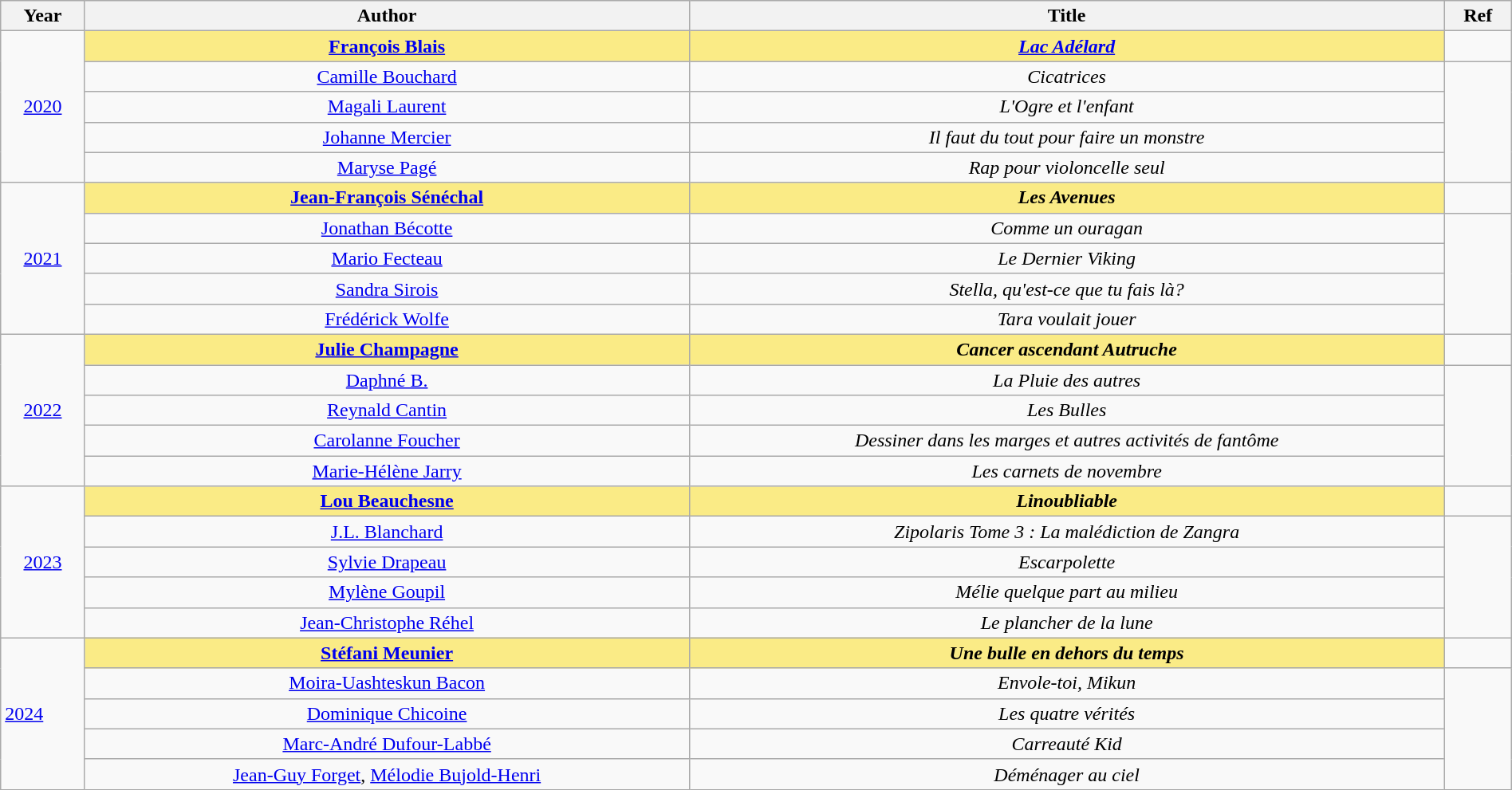<table class="wikitable" width="100%">
<tr>
<th>Year</th>
<th width="40%">Author</th>
<th width="50%">Title</th>
<th>Ref</th>
</tr>
<tr>
<td align="center" rowspan="5"><a href='#'>2020</a></td>
<td align="center" style="background:#FAEB86"><strong><a href='#'>François Blais</a></strong></td>
<td align="center" style="background:#FAEB86"><strong><em><a href='#'>Lac Adélard</a></em></strong></td>
<td align="center"></td>
</tr>
<tr>
<td align="center"><a href='#'>Camille Bouchard</a></td>
<td align="center"><em>Cicatrices</em></td>
<td align="center" rowspan=4></td>
</tr>
<tr>
<td align="center"><a href='#'>Magali Laurent</a></td>
<td align="center"><em>L'Ogre et l'enfant</em></td>
</tr>
<tr>
<td align="center"><a href='#'>Johanne Mercier</a></td>
<td align="center"><em>Il faut du tout pour faire un monstre</em></td>
</tr>
<tr>
<td align="center"><a href='#'>Maryse Pagé</a></td>
<td align="center"><em>Rap pour violoncelle seul</em></td>
</tr>
<tr>
<td rowspan="5" align="center"><a href='#'>2021</a></td>
<td align="center" style="background:#FAEB86"><strong><a href='#'>Jean-François Sénéchal</a></strong></td>
<td align="center" style="background:#FAEB86"><strong><em>Les Avenues</em></strong></td>
<td align="center"></td>
</tr>
<tr>
<td align="center"><a href='#'>Jonathan Bécotte</a></td>
<td align="center"><em>Comme un ouragan</em></td>
<td rowspan="4" align="center"></td>
</tr>
<tr>
<td align="center"><a href='#'>Mario Fecteau</a></td>
<td align="center"><em>Le Dernier Viking</em></td>
</tr>
<tr>
<td align="center"><a href='#'>Sandra Sirois</a></td>
<td align="center"><em>Stella, qu'est-ce que tu fais là?</em></td>
</tr>
<tr>
<td align="center"><a href='#'>Frédérick Wolfe</a></td>
<td align="center"><em>Tara voulait jouer</em></td>
</tr>
<tr>
<td align="center" rowspan="5"><a href='#'>2022</a></td>
<td align="center" style="background:#FAEB86"><strong><a href='#'>Julie Champagne</a></strong></td>
<td align="center" style="background:#FAEB86"><strong><em>Cancer ascendant Autruche</em></strong></td>
<td align="center"></td>
</tr>
<tr>
<td align="center"><a href='#'>Daphné B.</a></td>
<td align="center"><em>La Pluie des autres</em></td>
<td align="center" rowspan=4></td>
</tr>
<tr>
<td align="center"><a href='#'>Reynald Cantin</a></td>
<td align="center"><em>Les Bulles</em></td>
</tr>
<tr>
<td align="center"><a href='#'>Carolanne Foucher</a></td>
<td align="center"><em>Dessiner dans les marges et autres activités de fantôme</em></td>
</tr>
<tr>
<td align="center"><a href='#'>Marie-Hélène Jarry</a></td>
<td align="center"><em>Les carnets de novembre</em></td>
</tr>
<tr>
<td align="center" rowspan="5"><a href='#'>2023</a></td>
<td align="center" style="background:#FAEB86"><strong><a href='#'>Lou Beauchesne</a></strong></td>
<td align="center" style="background:#FAEB86"><strong><em>Linoubliable</em></strong></td>
<td align="center"></td>
</tr>
<tr>
<td align="center"><a href='#'>J.L. Blanchard</a></td>
<td align="center"><em>Zipolaris Tome 3 : La malédiction de Zangra</em></td>
<td align="center" rowspan=4></td>
</tr>
<tr>
<td align="center"><a href='#'>Sylvie Drapeau</a></td>
<td align="center"><em>Escarpolette</em></td>
</tr>
<tr>
<td align="center"><a href='#'>Mylène Goupil</a></td>
<td align="center"><em>Mélie quelque part au milieu</em></td>
</tr>
<tr>
<td align="center"><a href='#'>Jean-Christophe Réhel</a></td>
<td align="center"><em>Le plancher de la lune</em></td>
</tr>
<tr>
<td rowspan="5"><a href='#'>2024</a></td>
<td align="center" style="background:#FAEB86"><strong><a href='#'>Stéfani Meunier</a></strong></td>
<td align="center" style="background:#FAEB86"><strong><em>Une bulle en dehors du temps</em></strong></td>
<td align="center"></td>
</tr>
<tr>
<td align="center"><a href='#'>Moira-Uashteskun Bacon</a></td>
<td align="center"><em>Envole-toi, Mikun</em></td>
<td align="center" rowspan=4></td>
</tr>
<tr>
<td align="center"><a href='#'>Dominique Chicoine</a></td>
<td align="center"><em>Les quatre vérités</em></td>
</tr>
<tr>
<td align="center"><a href='#'>Marc-André Dufour-Labbé</a></td>
<td align="center"><em>Carreauté Kid</em></td>
</tr>
<tr>
<td align="center"><a href='#'>Jean-Guy Forget</a>, <a href='#'>Mélodie Bujold-Henri</a></td>
<td align="center"><em>Déménager au ciel</em></td>
</tr>
</table>
